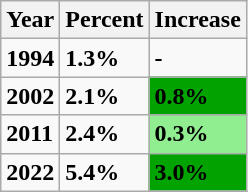<table class="wikitable">
<tr>
<th><strong>Year</strong></th>
<th><strong>Percent</strong></th>
<th><strong>Increase</strong></th>
</tr>
<tr>
<td><strong>1994</strong></td>
<td><strong>1.3%</strong></td>
<td><strong>-</strong></td>
</tr>
<tr>
<td><strong>2002</strong></td>
<td><strong>2.1%</strong></td>
<td style="background: #00A300"><strong>0.8%</strong></td>
</tr>
<tr>
<td><strong>2011</strong></td>
<td><strong>2.4%</strong></td>
<td style="background: lightgreen"><strong>0.3%</strong></td>
</tr>
<tr>
<td><strong>2022</strong></td>
<td><strong>5.4%</strong></td>
<td style="background: #00A300"><strong>3.0%</strong></td>
</tr>
</table>
